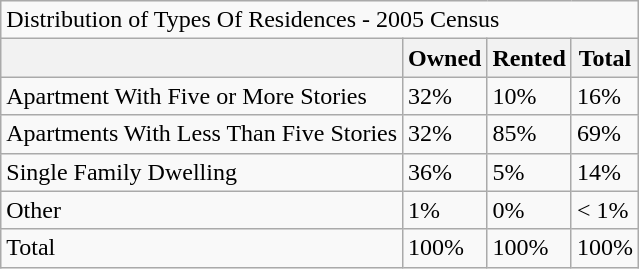<table class="wikitable">
<tr>
<td colspan="4">Distribution of Types Of Residences - 2005 Census</td>
</tr>
<tr>
<th></th>
<th>Owned</th>
<th>Rented</th>
<th>Total</th>
</tr>
<tr>
<td>Apartment With Five or More Stories</td>
<td>32%</td>
<td>10%</td>
<td>16%</td>
</tr>
<tr>
<td>Apartments With Less Than Five Stories</td>
<td>32%</td>
<td>85%</td>
<td>69%</td>
</tr>
<tr>
<td>Single Family Dwelling</td>
<td>36%</td>
<td>5%</td>
<td>14%</td>
</tr>
<tr>
<td>Other</td>
<td>1%</td>
<td>0%</td>
<td>< 1%</td>
</tr>
<tr>
<td>Total</td>
<td>100%</td>
<td>100%</td>
<td>100%</td>
</tr>
</table>
